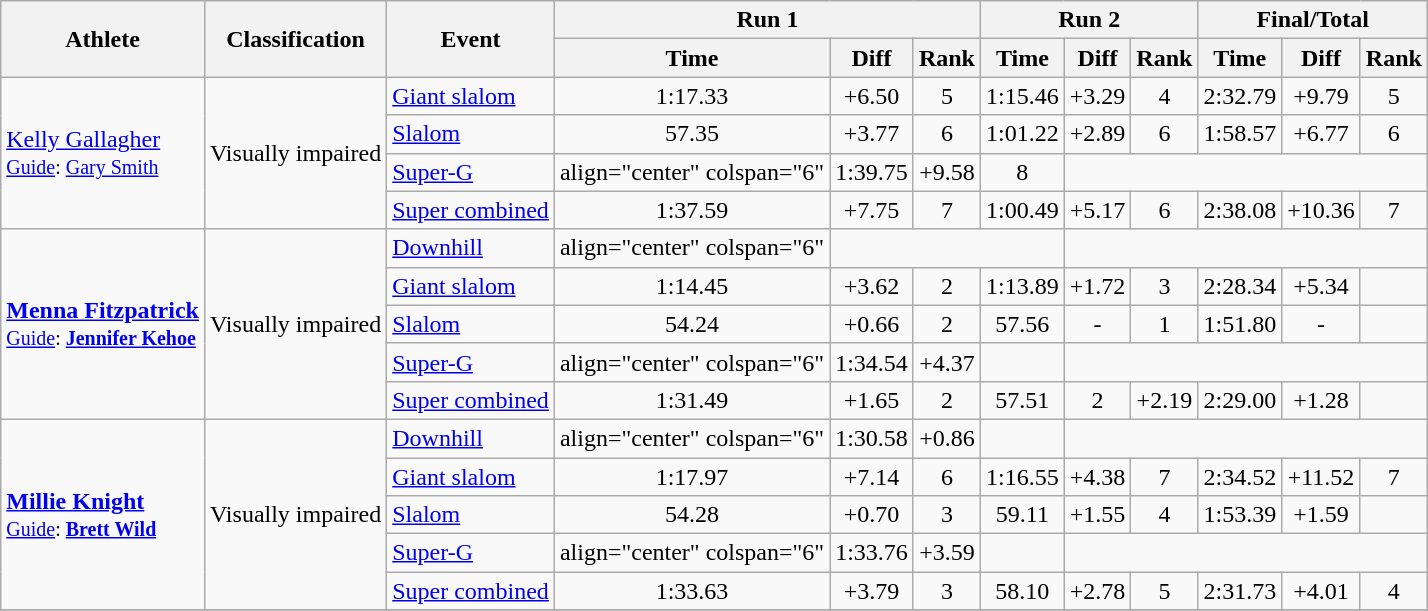<table class="wikitable" style="font-size:100%">
<tr>
<th rowspan="2">Athlete</th>
<th rowspan="2">Classification</th>
<th rowspan="2">Event</th>
<th colspan="3">Run 1</th>
<th colspan="3">Run 2</th>
<th colspan="3">Final/Total</th>
</tr>
<tr>
<th>Time</th>
<th>Diff</th>
<th>Rank</th>
<th>Time</th>
<th>Diff</th>
<th>Rank</th>
<th>Time</th>
<th>Diff</th>
<th>Rank</th>
</tr>
<tr>
<td rowspan=4><a href='#'>Kelly Gallagher</a><br><small><a href='#'>Guide</a>: <a href='#'>Gary Smith</a></small></td>
<td rowspan=4>Visually impaired</td>
<td><a href='#'>Giant slalom</a></td>
<td align="center">1:17.33</td>
<td align="center">+6.50</td>
<td align="center">5</td>
<td align="center">1:15.46</td>
<td align="center">+3.29</td>
<td align="center">4</td>
<td align="center">2:32.79</td>
<td align="center">+9.79</td>
<td align="center">5</td>
</tr>
<tr>
<td><a href='#'>Slalom</a></td>
<td align="center">57.35</td>
<td align="center">+3.77</td>
<td align="center">6</td>
<td align="center">1:01.22</td>
<td align="center">+2.89</td>
<td align="center">6</td>
<td align="center">1:58.57</td>
<td align="center">+6.77</td>
<td align="center">6</td>
</tr>
<tr>
<td><a href='#'>Super-G</a></td>
<td>align="center" colspan="6" </td>
<td align="center">1:39.75</td>
<td align="center">+9.58</td>
<td align="center">8</td>
</tr>
<tr>
<td><a href='#'>Super combined</a></td>
<td align="center">1:37.59</td>
<td align="center">+7.75</td>
<td align="center">7</td>
<td align="center">1:00.49</td>
<td align="center">+5.17</td>
<td align="center">6</td>
<td align="center">2:38.08</td>
<td align="center">+10.36</td>
<td align="center">7</td>
</tr>
<tr>
<td rowspan=5><strong><a href='#'>Menna Fitzpatrick</a></strong><br><small><a href='#'>Guide</a>: <strong><a href='#'>Jennifer Kehoe</a></strong></small></td>
<td rowspan=5>Visually impaired</td>
<td><a href='#'>Downhill</a></td>
<td>align="center" colspan="6" </td>
<td align="center" colspan="3"></td>
</tr>
<tr>
<td><a href='#'>Giant slalom</a></td>
<td align="center">1:14.45</td>
<td align="center">+3.62</td>
<td align="center">2</td>
<td align="center">1:13.89</td>
<td align="center">+1.72</td>
<td align="center">3</td>
<td align="center">2:28.34</td>
<td align="center">+5.34</td>
<td align="center"></td>
</tr>
<tr>
<td><a href='#'>Slalom</a></td>
<td align="center">54.24</td>
<td align="center">+0.66</td>
<td align="center">2</td>
<td align="center">57.56</td>
<td align="center">-</td>
<td align="center">1</td>
<td align="center">1:51.80</td>
<td align="center">-</td>
<td align="center"></td>
</tr>
<tr>
<td><a href='#'>Super-G</a></td>
<td>align="center" colspan="6" </td>
<td align="center">1:34.54</td>
<td align="center">+4.37</td>
<td align="center"></td>
</tr>
<tr>
<td><a href='#'>Super combined</a></td>
<td align="center">1:31.49</td>
<td align="center">+1.65</td>
<td align="center">2</td>
<td align="center">57.51</td>
<td align="center">2</td>
<td align="center">+2.19</td>
<td align="center">2:29.00</td>
<td align="center">+1.28</td>
<td align="center"></td>
</tr>
<tr>
<td rowspan=5><strong><a href='#'>Millie Knight</a></strong><br><small><a href='#'>Guide</a>: <strong><a href='#'>Brett Wild</a></strong></small></td>
<td rowspan=5>Visually impaired</td>
<td><a href='#'>Downhill</a></td>
<td>align="center" colspan="6" </td>
<td align="center">1:30.58</td>
<td align="center">+0.86</td>
<td align="center"></td>
</tr>
<tr>
<td><a href='#'>Giant slalom</a></td>
<td align="center">1:17.97</td>
<td align="center">+7.14</td>
<td align="center">6</td>
<td align="center">1:16.55</td>
<td align="center">+4.38</td>
<td align="center">7</td>
<td align="center">2:34.52</td>
<td align="center">+11.52</td>
<td align="center">7</td>
</tr>
<tr>
<td><a href='#'>Slalom</a></td>
<td align="center">54.28</td>
<td align="center">+0.70</td>
<td align="center">3</td>
<td align="center">59.11</td>
<td align="center">+1.55</td>
<td align="center">4</td>
<td align="center">1:53.39</td>
<td align="center">+1.59</td>
<td align="center"></td>
</tr>
<tr>
<td><a href='#'>Super-G</a></td>
<td>align="center" colspan="6" </td>
<td align="center">1:33.76</td>
<td align="center">+3.59</td>
<td align="center"></td>
</tr>
<tr>
<td><a href='#'>Super combined</a></td>
<td align="center">1:33.63</td>
<td align="center">+3.79</td>
<td align="center">3</td>
<td align="center">58.10</td>
<td align="center">+2.78</td>
<td align="center">5</td>
<td align="center">2:31.73</td>
<td align="center">+4.01</td>
<td align="center">4</td>
</tr>
<tr>
</tr>
</table>
